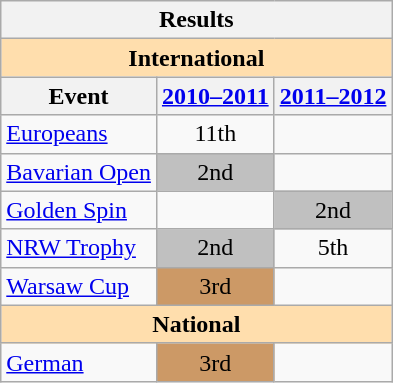<table class="wikitable" style="text-align:center">
<tr>
<th colspan=3 align=center><strong>Results</strong></th>
</tr>
<tr>
<th style="background-color: #ffdead; " colspan=3 align=center><strong>International</strong></th>
</tr>
<tr>
<th>Event</th>
<th><a href='#'>2010–2011</a></th>
<th><a href='#'>2011–2012</a></th>
</tr>
<tr>
<td align=left><a href='#'>Europeans</a></td>
<td>11th</td>
<td></td>
</tr>
<tr>
<td align=left><a href='#'>Bavarian Open</a></td>
<td bgcolor=silver>2nd</td>
<td></td>
</tr>
<tr>
<td align=left><a href='#'>Golden Spin</a></td>
<td></td>
<td bgcolor=silver>2nd</td>
</tr>
<tr>
<td align=left><a href='#'>NRW Trophy</a></td>
<td bgcolor=silver>2nd</td>
<td>5th</td>
</tr>
<tr>
<td align=left><a href='#'>Warsaw Cup</a></td>
<td bgcolor=cc9966>3rd</td>
<td></td>
</tr>
<tr>
<th style="background-color: #ffdead; " colspan=3 align=center><strong>National</strong></th>
</tr>
<tr>
<td align=left><a href='#'>German</a></td>
<td bgcolor=cc9966>3rd</td>
<td></td>
</tr>
</table>
